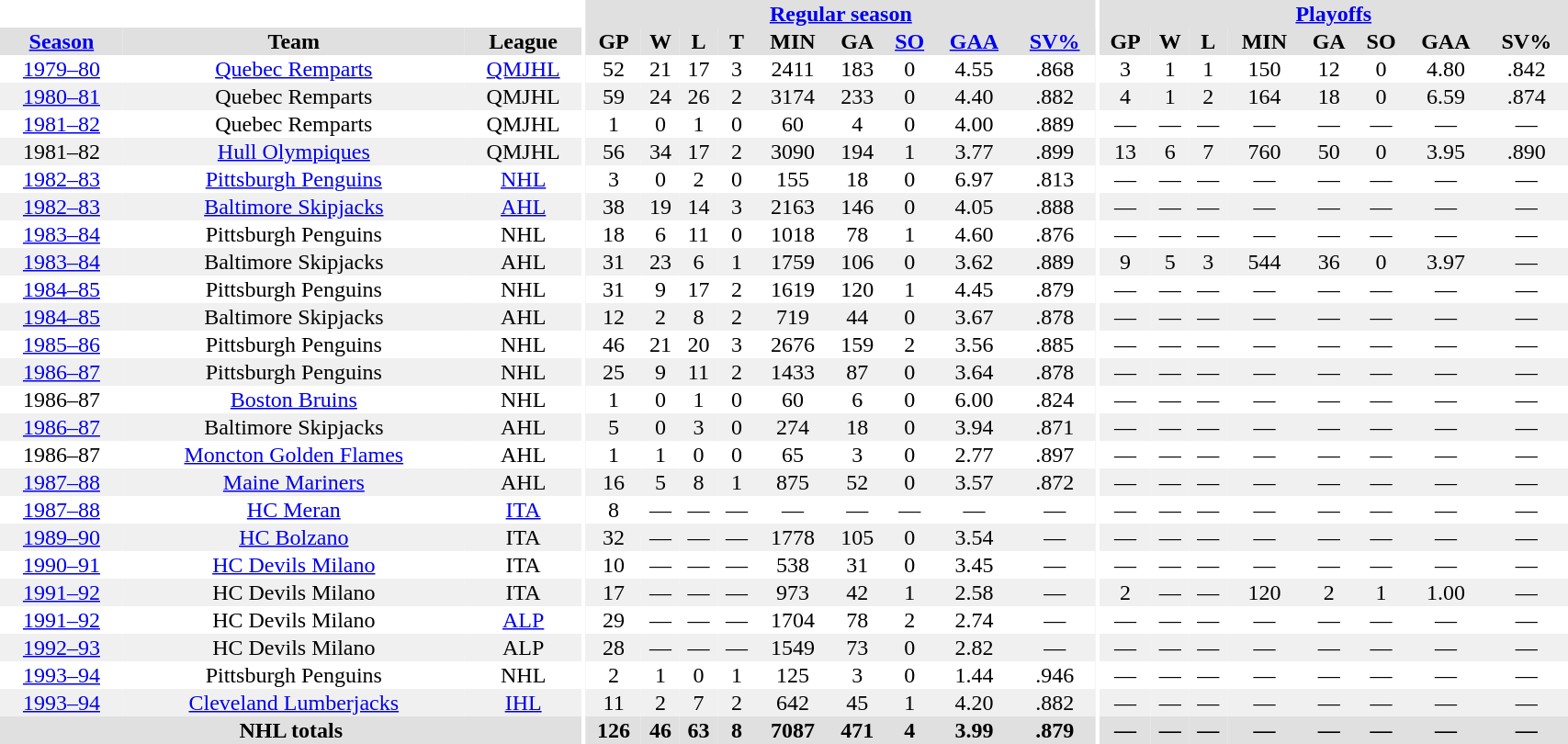<table border="0" cellpadding="1" cellspacing="0" style="width:90%; text-align:center;">
<tr bgcolor="#e0e0e0">
<th colspan="3" bgcolor="#ffffff"></th>
<th rowspan="99" bgcolor="#ffffff"></th>
<th colspan="9" bgcolor="#e0e0e0"><a href='#'>Regular season</a></th>
<th rowspan="99" bgcolor="#ffffff"></th>
<th colspan="8" bgcolor="#e0e0e0"><a href='#'>Playoffs</a></th>
</tr>
<tr bgcolor="#e0e0e0">
<th><a href='#'>Season</a></th>
<th>Team</th>
<th>League</th>
<th>GP</th>
<th>W</th>
<th>L</th>
<th>T</th>
<th>MIN</th>
<th>GA</th>
<th><a href='#'>SO</a></th>
<th><a href='#'>GAA</a></th>
<th><a href='#'>SV%</a></th>
<th>GP</th>
<th>W</th>
<th>L</th>
<th>MIN</th>
<th>GA</th>
<th>SO</th>
<th>GAA</th>
<th>SV%</th>
</tr>
<tr>
<td><a href='#'>1979–80</a></td>
<td><a href='#'>Quebec Remparts</a></td>
<td><a href='#'>QMJHL</a></td>
<td>52</td>
<td>21</td>
<td>17</td>
<td>3</td>
<td>2411</td>
<td>183</td>
<td>0</td>
<td>4.55</td>
<td>.868</td>
<td>3</td>
<td>1</td>
<td>1</td>
<td>150</td>
<td>12</td>
<td>0</td>
<td>4.80</td>
<td>.842</td>
</tr>
<tr bgcolor="#f0f0f0">
<td><a href='#'>1980–81</a></td>
<td>Quebec Remparts</td>
<td>QMJHL</td>
<td>59</td>
<td>24</td>
<td>26</td>
<td>2</td>
<td>3174</td>
<td>233</td>
<td>0</td>
<td>4.40</td>
<td>.882</td>
<td>4</td>
<td>1</td>
<td>2</td>
<td>164</td>
<td>18</td>
<td>0</td>
<td>6.59</td>
<td>.874</td>
</tr>
<tr>
<td><a href='#'>1981–82</a></td>
<td>Quebec Remparts</td>
<td>QMJHL</td>
<td>1</td>
<td>0</td>
<td>1</td>
<td>0</td>
<td>60</td>
<td>4</td>
<td>0</td>
<td>4.00</td>
<td>.889</td>
<td>—</td>
<td>—</td>
<td>—</td>
<td>—</td>
<td>—</td>
<td>—</td>
<td>—</td>
<td>—</td>
</tr>
<tr bgcolor="#f0f0f0">
<td>1981–82</td>
<td><a href='#'>Hull Olympiques</a></td>
<td>QMJHL</td>
<td>56</td>
<td>34</td>
<td>17</td>
<td>2</td>
<td>3090</td>
<td>194</td>
<td>1</td>
<td>3.77</td>
<td>.899</td>
<td>13</td>
<td>6</td>
<td>7</td>
<td>760</td>
<td>50</td>
<td>0</td>
<td>3.95</td>
<td>.890</td>
</tr>
<tr>
<td><a href='#'>1982–83</a></td>
<td><a href='#'>Pittsburgh Penguins</a></td>
<td><a href='#'>NHL</a></td>
<td>3</td>
<td>0</td>
<td>2</td>
<td>0</td>
<td>155</td>
<td>18</td>
<td>0</td>
<td>6.97</td>
<td>.813</td>
<td>—</td>
<td>—</td>
<td>—</td>
<td>—</td>
<td>—</td>
<td>—</td>
<td>—</td>
<td>—</td>
</tr>
<tr bgcolor="#f0f0f0">
<td><a href='#'>1982–83</a></td>
<td><a href='#'>Baltimore Skipjacks</a></td>
<td><a href='#'>AHL</a></td>
<td>38</td>
<td>19</td>
<td>14</td>
<td>3</td>
<td>2163</td>
<td>146</td>
<td>0</td>
<td>4.05</td>
<td>.888</td>
<td>—</td>
<td>—</td>
<td>—</td>
<td>—</td>
<td>—</td>
<td>—</td>
<td>—</td>
<td>—</td>
</tr>
<tr>
<td><a href='#'>1983–84</a></td>
<td>Pittsburgh Penguins</td>
<td>NHL</td>
<td>18</td>
<td>6</td>
<td>11</td>
<td>0</td>
<td>1018</td>
<td>78</td>
<td>1</td>
<td>4.60</td>
<td>.876</td>
<td>—</td>
<td>—</td>
<td>—</td>
<td>—</td>
<td>—</td>
<td>—</td>
<td>—</td>
<td>—</td>
</tr>
<tr bgcolor="#f0f0f0">
<td><a href='#'>1983–84</a></td>
<td>Baltimore Skipjacks</td>
<td>AHL</td>
<td>31</td>
<td>23</td>
<td>6</td>
<td>1</td>
<td>1759</td>
<td>106</td>
<td>0</td>
<td>3.62</td>
<td>.889</td>
<td>9</td>
<td>5</td>
<td>3</td>
<td>544</td>
<td>36</td>
<td>0</td>
<td>3.97</td>
<td>—</td>
</tr>
<tr>
<td><a href='#'>1984–85</a></td>
<td>Pittsburgh Penguins</td>
<td>NHL</td>
<td>31</td>
<td>9</td>
<td>17</td>
<td>2</td>
<td>1619</td>
<td>120</td>
<td>1</td>
<td>4.45</td>
<td>.879</td>
<td>—</td>
<td>—</td>
<td>—</td>
<td>—</td>
<td>—</td>
<td>—</td>
<td>—</td>
<td>—</td>
</tr>
<tr bgcolor="#f0f0f0">
<td><a href='#'>1984–85</a></td>
<td>Baltimore Skipjacks</td>
<td>AHL</td>
<td>12</td>
<td>2</td>
<td>8</td>
<td>2</td>
<td>719</td>
<td>44</td>
<td>0</td>
<td>3.67</td>
<td>.878</td>
<td>—</td>
<td>—</td>
<td>—</td>
<td>—</td>
<td>—</td>
<td>—</td>
<td>—</td>
<td>—</td>
</tr>
<tr>
<td><a href='#'>1985–86</a></td>
<td>Pittsburgh Penguins</td>
<td>NHL</td>
<td>46</td>
<td>21</td>
<td>20</td>
<td>3</td>
<td>2676</td>
<td>159</td>
<td>2</td>
<td>3.56</td>
<td>.885</td>
<td>—</td>
<td>—</td>
<td>—</td>
<td>—</td>
<td>—</td>
<td>—</td>
<td>—</td>
<td>—</td>
</tr>
<tr bgcolor="#f0f0f0">
<td><a href='#'>1986–87</a></td>
<td>Pittsburgh Penguins</td>
<td>NHL</td>
<td>25</td>
<td>9</td>
<td>11</td>
<td>2</td>
<td>1433</td>
<td>87</td>
<td>0</td>
<td>3.64</td>
<td>.878</td>
<td>—</td>
<td>—</td>
<td>—</td>
<td>—</td>
<td>—</td>
<td>—</td>
<td>—</td>
<td>—</td>
</tr>
<tr>
<td>1986–87</td>
<td><a href='#'>Boston Bruins</a></td>
<td>NHL</td>
<td>1</td>
<td>0</td>
<td>1</td>
<td>0</td>
<td>60</td>
<td>6</td>
<td>0</td>
<td>6.00</td>
<td>.824</td>
<td>—</td>
<td>—</td>
<td>—</td>
<td>—</td>
<td>—</td>
<td>—</td>
<td>—</td>
<td>—</td>
</tr>
<tr bgcolor="#f0f0f0">
<td><a href='#'>1986–87</a></td>
<td>Baltimore Skipjacks</td>
<td>AHL</td>
<td>5</td>
<td>0</td>
<td>3</td>
<td>0</td>
<td>274</td>
<td>18</td>
<td>0</td>
<td>3.94</td>
<td>.871</td>
<td>—</td>
<td>—</td>
<td>—</td>
<td>—</td>
<td>—</td>
<td>—</td>
<td>—</td>
<td>—</td>
</tr>
<tr>
<td>1986–87</td>
<td><a href='#'>Moncton Golden Flames</a></td>
<td>AHL</td>
<td>1</td>
<td>1</td>
<td>0</td>
<td>0</td>
<td>65</td>
<td>3</td>
<td>0</td>
<td>2.77</td>
<td>.897</td>
<td>—</td>
<td>—</td>
<td>—</td>
<td>—</td>
<td>—</td>
<td>—</td>
<td>—</td>
<td>—</td>
</tr>
<tr bgcolor="#f0f0f0">
<td><a href='#'>1987–88</a></td>
<td><a href='#'>Maine Mariners</a></td>
<td>AHL</td>
<td>16</td>
<td>5</td>
<td>8</td>
<td>1</td>
<td>875</td>
<td>52</td>
<td>0</td>
<td>3.57</td>
<td>.872</td>
<td>—</td>
<td>—</td>
<td>—</td>
<td>—</td>
<td>—</td>
<td>—</td>
<td>—</td>
<td>—</td>
</tr>
<tr>
<td><a href='#'>1987–88</a></td>
<td><a href='#'>HC Meran</a></td>
<td><a href='#'>ITA</a></td>
<td>8</td>
<td>—</td>
<td>—</td>
<td>—</td>
<td>—</td>
<td>—</td>
<td>—</td>
<td>—</td>
<td>—</td>
<td>—</td>
<td>—</td>
<td>—</td>
<td>—</td>
<td>—</td>
<td>—</td>
<td>—</td>
<td>—</td>
</tr>
<tr bgcolor="#f0f0f0">
<td><a href='#'>1989–90</a></td>
<td><a href='#'>HC Bolzano</a></td>
<td>ITA</td>
<td>32</td>
<td>—</td>
<td>—</td>
<td>—</td>
<td>1778</td>
<td>105</td>
<td>0</td>
<td>3.54</td>
<td>—</td>
<td>—</td>
<td>—</td>
<td>—</td>
<td>—</td>
<td>—</td>
<td>—</td>
<td>—</td>
<td>—</td>
</tr>
<tr>
<td><a href='#'>1990–91</a></td>
<td><a href='#'>HC Devils Milano</a></td>
<td>ITA</td>
<td>10</td>
<td>—</td>
<td>—</td>
<td>—</td>
<td>538</td>
<td>31</td>
<td>0</td>
<td>3.45</td>
<td>—</td>
<td>—</td>
<td>—</td>
<td>—</td>
<td>—</td>
<td>—</td>
<td>—</td>
<td>—</td>
<td>—</td>
</tr>
<tr bgcolor="#f0f0f0">
<td><a href='#'>1991–92</a></td>
<td>HC Devils Milano</td>
<td>ITA</td>
<td>17</td>
<td>—</td>
<td>—</td>
<td>—</td>
<td>973</td>
<td>42</td>
<td>1</td>
<td>2.58</td>
<td>—</td>
<td>2</td>
<td>—</td>
<td>—</td>
<td>120</td>
<td>2</td>
<td>1</td>
<td>1.00</td>
<td>—</td>
</tr>
<tr>
<td><a href='#'>1991–92</a></td>
<td>HC Devils Milano</td>
<td><a href='#'>ALP</a></td>
<td>29</td>
<td>—</td>
<td>—</td>
<td>—</td>
<td>1704</td>
<td>78</td>
<td>2</td>
<td>2.74</td>
<td>—</td>
<td>—</td>
<td>—</td>
<td>—</td>
<td>—</td>
<td>—</td>
<td>—</td>
<td>—</td>
<td>—</td>
</tr>
<tr bgcolor="#f0f0f0">
<td><a href='#'>1992–93</a></td>
<td>HC Devils Milano</td>
<td>ALP</td>
<td>28</td>
<td>—</td>
<td>—</td>
<td>—</td>
<td>1549</td>
<td>73</td>
<td>0</td>
<td>2.82</td>
<td>—</td>
<td>—</td>
<td>—</td>
<td>—</td>
<td>—</td>
<td>—</td>
<td>—</td>
<td>—</td>
<td>—</td>
</tr>
<tr>
<td><a href='#'>1993–94</a></td>
<td>Pittsburgh Penguins</td>
<td>NHL</td>
<td>2</td>
<td>1</td>
<td>0</td>
<td>1</td>
<td>125</td>
<td>3</td>
<td>0</td>
<td>1.44</td>
<td>.946</td>
<td>—</td>
<td>—</td>
<td>—</td>
<td>—</td>
<td>—</td>
<td>—</td>
<td>—</td>
<td>—</td>
</tr>
<tr bgcolor="#f0f0f0">
<td><a href='#'>1993–94</a></td>
<td><a href='#'>Cleveland Lumberjacks</a></td>
<td><a href='#'>IHL</a></td>
<td>11</td>
<td>2</td>
<td>7</td>
<td>2</td>
<td>642</td>
<td>45</td>
<td>1</td>
<td>4.20</td>
<td>.882</td>
<td>—</td>
<td>—</td>
<td>—</td>
<td>—</td>
<td>—</td>
<td>—</td>
<td>—</td>
<td>—</td>
</tr>
<tr bgcolor="#e0e0e0">
<th colspan=3>NHL totals</th>
<th>126</th>
<th>46</th>
<th>63</th>
<th>8</th>
<th>7087</th>
<th>471</th>
<th>4</th>
<th>3.99</th>
<th>.879</th>
<th>—</th>
<th>—</th>
<th>—</th>
<th>—</th>
<th>—</th>
<th>—</th>
<th>—</th>
<th>—</th>
</tr>
</table>
